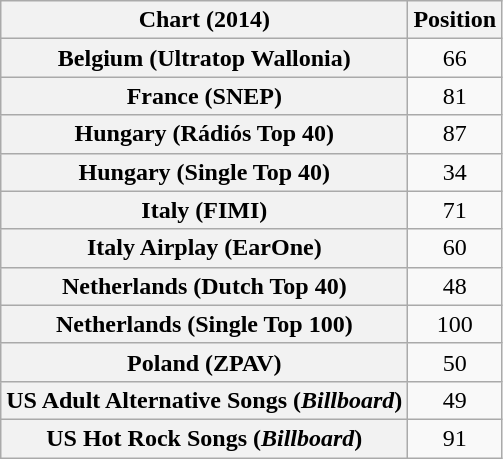<table class="wikitable sortable plainrowheaders">
<tr>
<th>Chart (2014)</th>
<th>Position</th>
</tr>
<tr>
<th scope="row">Belgium (Ultratop Wallonia)</th>
<td style="text-align:center;">66</td>
</tr>
<tr>
<th scope="row">France (SNEP)</th>
<td style="text-align:center;">81</td>
</tr>
<tr>
<th scope="row">Hungary (Rádiós Top 40)</th>
<td style="text-align:center;">87</td>
</tr>
<tr>
<th scope="row">Hungary (Single Top 40)</th>
<td style="text-align:center;">34</td>
</tr>
<tr>
<th scope="row">Italy (FIMI)</th>
<td style="text-align:center;">71</td>
</tr>
<tr>
<th scope="row">Italy Airplay (EarOne)</th>
<td style="text-align:center;">60</td>
</tr>
<tr>
<th scope="row">Netherlands (Dutch Top 40)</th>
<td style="text-align:center;">48</td>
</tr>
<tr>
<th scope="row">Netherlands (Single Top 100)</th>
<td style="text-align:center;">100</td>
</tr>
<tr>
<th scope="row">Poland (ZPAV)</th>
<td style="text-align:center;">50</td>
</tr>
<tr>
<th scope="row">US Adult Alternative Songs (<em>Billboard</em>)</th>
<td style="text-align:center;">49</td>
</tr>
<tr>
<th scope="row">US Hot Rock Songs (<em>Billboard</em>)</th>
<td style="text-align:center;">91</td>
</tr>
</table>
